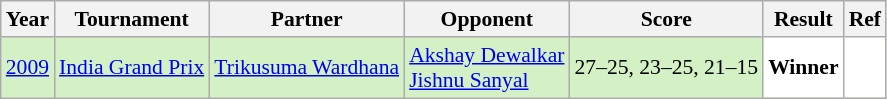<table class="sortable wikitable" style="font-size: 90%;">
<tr>
<th>Year</th>
<th>Tournament</th>
<th>Partner</th>
<th>Opponent</th>
<th>Score</th>
<th>Result</th>
<th>Ref</th>
</tr>
<tr style="background:#D4F1C5">
<td align="center"><a href='#'>2009</a></td>
<td align="left"><a href='#'>India Grand Prix</a></td>
<td align="left"> <a href='#'>Trikusuma Wardhana</a></td>
<td align="left"> <a href='#'>Akshay Dewalkar</a> <br>  <a href='#'>Jishnu Sanyal</a></td>
<td align="left">27–25, 23–25, 21–15</td>
<td style="text-align:left; background:white"> <strong>Winner</strong></td>
<td style="text-align:center; background:white"></td>
</tr>
</table>
